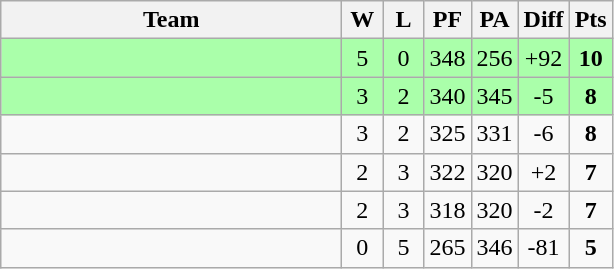<table class=wikitable style="text-align:center">
<tr>
<th width=220>Team</th>
<th width=20>W</th>
<th width=20>L</th>
<th width=20>PF</th>
<th width=20>PA</th>
<th width=25>Diff</th>
<th width=20>Pts</th>
</tr>
<tr bgcolor=#aaffaa>
<td align=left></td>
<td>5</td>
<td>0</td>
<td>348</td>
<td>256</td>
<td>+92</td>
<td><strong>10</strong></td>
</tr>
<tr bgcolor=#aaffaa>
<td align=left></td>
<td>3</td>
<td>2</td>
<td>340</td>
<td>345</td>
<td>-5</td>
<td><strong>8</strong></td>
</tr>
<tr bgcolor=>
<td align=left></td>
<td>3</td>
<td>2</td>
<td>325</td>
<td>331</td>
<td>-6</td>
<td><strong>8</strong></td>
</tr>
<tr bgcolor=>
<td align=left></td>
<td>2</td>
<td>3</td>
<td>322</td>
<td>320</td>
<td>+2</td>
<td><strong>7</strong></td>
</tr>
<tr bgcolor=>
<td align=left></td>
<td>2</td>
<td>3</td>
<td>318</td>
<td>320</td>
<td>-2</td>
<td><strong>7</strong></td>
</tr>
<tr bgcolor=>
<td align=left></td>
<td>0</td>
<td>5</td>
<td>265</td>
<td>346</td>
<td>-81</td>
<td><strong>5</strong></td>
</tr>
</table>
